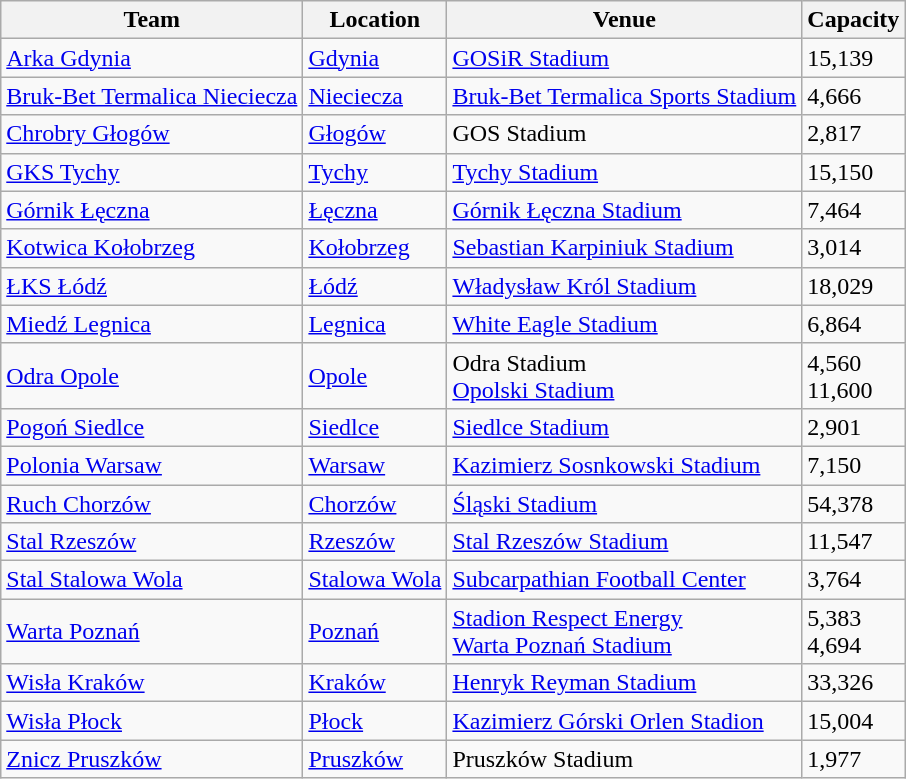<table class="wikitable sortable" style="text-align: left;">
<tr>
<th>Team</th>
<th>Location</th>
<th>Venue</th>
<th>Capacity</th>
</tr>
<tr>
<td><a href='#'>Arka Gdynia</a></td>
<td><a href='#'>Gdynia</a></td>
<td><a href='#'>GOSiR Stadium</a></td>
<td>15,139</td>
</tr>
<tr>
<td><a href='#'>Bruk-Bet Termalica Nieciecza</a></td>
<td><a href='#'>Nieciecza</a></td>
<td><a href='#'>Bruk-Bet Termalica Sports Stadium</a></td>
<td>4,666</td>
</tr>
<tr>
<td><a href='#'>Chrobry Głogów</a></td>
<td><a href='#'>Głogów</a></td>
<td>GOS Stadium</td>
<td>2,817</td>
</tr>
<tr>
<td><a href='#'>GKS Tychy</a></td>
<td><a href='#'>Tychy</a></td>
<td><a href='#'>Tychy Stadium</a></td>
<td>15,150</td>
</tr>
<tr>
<td><a href='#'>Górnik Łęczna</a></td>
<td><a href='#'>Łęczna</a></td>
<td><a href='#'>Górnik Łęczna Stadium</a></td>
<td>7,464</td>
</tr>
<tr>
<td><a href='#'>Kotwica Kołobrzeg</a></td>
<td><a href='#'>Kołobrzeg</a></td>
<td><a href='#'>Sebastian Karpiniuk Stadium</a></td>
<td>3,014</td>
</tr>
<tr>
<td><a href='#'>ŁKS Łódź</a></td>
<td><a href='#'>Łódź</a></td>
<td><a href='#'>Władysław Król Stadium</a></td>
<td>18,029</td>
</tr>
<tr>
<td><a href='#'>Miedź Legnica</a></td>
<td><a href='#'>Legnica</a></td>
<td><a href='#'>White Eagle Stadium</a></td>
<td>6,864</td>
</tr>
<tr>
<td><a href='#'>Odra Opole</a></td>
<td><a href='#'>Opole</a></td>
<td>Odra Stadium<br><a href='#'>Opolski Stadium</a></td>
<td>4,560<br>11,600</td>
</tr>
<tr>
<td><a href='#'>Pogoń Siedlce</a></td>
<td><a href='#'>Siedlce</a></td>
<td><a href='#'>Siedlce Stadium</a></td>
<td>2,901</td>
</tr>
<tr>
<td><a href='#'>Polonia Warsaw</a></td>
<td><a href='#'>Warsaw</a></td>
<td><a href='#'>Kazimierz Sosnkowski Stadium</a></td>
<td>7,150</td>
</tr>
<tr>
<td><a href='#'>Ruch Chorzów</a></td>
<td><a href='#'>Chorzów</a></td>
<td><a href='#'>Śląski Stadium</a></td>
<td>54,378</td>
</tr>
<tr>
<td><a href='#'>Stal Rzeszów</a></td>
<td><a href='#'>Rzeszów</a></td>
<td><a href='#'>Stal Rzeszów Stadium</a></td>
<td>11,547</td>
</tr>
<tr>
<td><a href='#'>Stal Stalowa Wola</a></td>
<td><a href='#'>Stalowa Wola</a></td>
<td><a href='#'>Subcarpathian Football Center</a></td>
<td>3,764</td>
</tr>
<tr>
<td><a href='#'>Warta Poznań</a></td>
<td><a href='#'>Poznań</a></td>
<td><a href='#'>Stadion Respect Energy</a><br><a href='#'>Warta Poznań Stadium</a></td>
<td>5,383<br>4,694</td>
</tr>
<tr>
<td><a href='#'>Wisła Kraków</a></td>
<td><a href='#'>Kraków</a></td>
<td><a href='#'>Henryk Reyman Stadium</a></td>
<td>33,326</td>
</tr>
<tr>
<td><a href='#'>Wisła Płock</a></td>
<td><a href='#'>Płock</a></td>
<td><a href='#'>Kazimierz Górski Orlen Stadion</a></td>
<td>15,004</td>
</tr>
<tr>
<td><a href='#'>Znicz Pruszków</a></td>
<td><a href='#'>Pruszków</a></td>
<td>Pruszków Stadium</td>
<td>1,977</td>
</tr>
</table>
